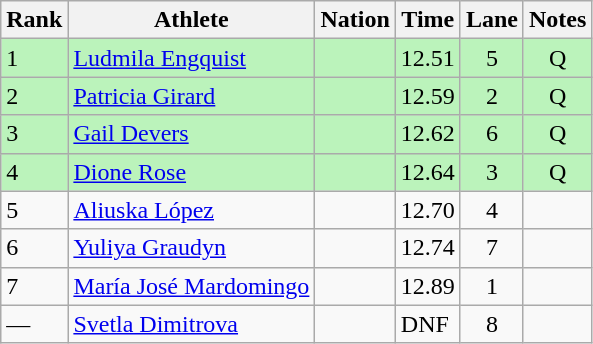<table class="wikitable">
<tr>
<th>Rank</th>
<th>Athlete</th>
<th>Nation</th>
<th>Time</th>
<th>Lane</th>
<th>Notes</th>
</tr>
<tr style="background:#bbf3bb;">
<td>1</td>
<td align=left><a href='#'>Ludmila Engquist</a></td>
<td align=left></td>
<td>12.51</td>
<td align="center">5</td>
<td align="center">Q</td>
</tr>
<tr style="background:#bbf3bb;">
<td>2</td>
<td align=left><a href='#'>Patricia Girard</a></td>
<td align=left></td>
<td>12.59</td>
<td align="center">2</td>
<td align="center">Q</td>
</tr>
<tr style="background:#bbf3bb;">
<td>3</td>
<td align=left><a href='#'>Gail Devers</a></td>
<td align=left></td>
<td>12.62</td>
<td align="center">6</td>
<td align="center">Q</td>
</tr>
<tr style="background:#bbf3bb;">
<td>4</td>
<td align=left><a href='#'>Dione Rose</a></td>
<td align=left></td>
<td>12.64</td>
<td align="center">3</td>
<td align="center">Q</td>
</tr>
<tr>
<td>5</td>
<td align=left><a href='#'>Aliuska López</a></td>
<td align=left></td>
<td>12.70</td>
<td align="center">4</td>
<td></td>
</tr>
<tr>
<td>6</td>
<td align=left><a href='#'>Yuliya Graudyn</a></td>
<td align=left></td>
<td>12.74</td>
<td align="center">7</td>
<td></td>
</tr>
<tr>
<td>7</td>
<td align=left><a href='#'>María José Mardomingo</a></td>
<td align=left></td>
<td>12.89</td>
<td align="center">1</td>
<td></td>
</tr>
<tr>
<td>—</td>
<td align=left><a href='#'>Svetla Dimitrova</a></td>
<td align=left></td>
<td>DNF</td>
<td align="center">8</td>
<td></td>
</tr>
</table>
